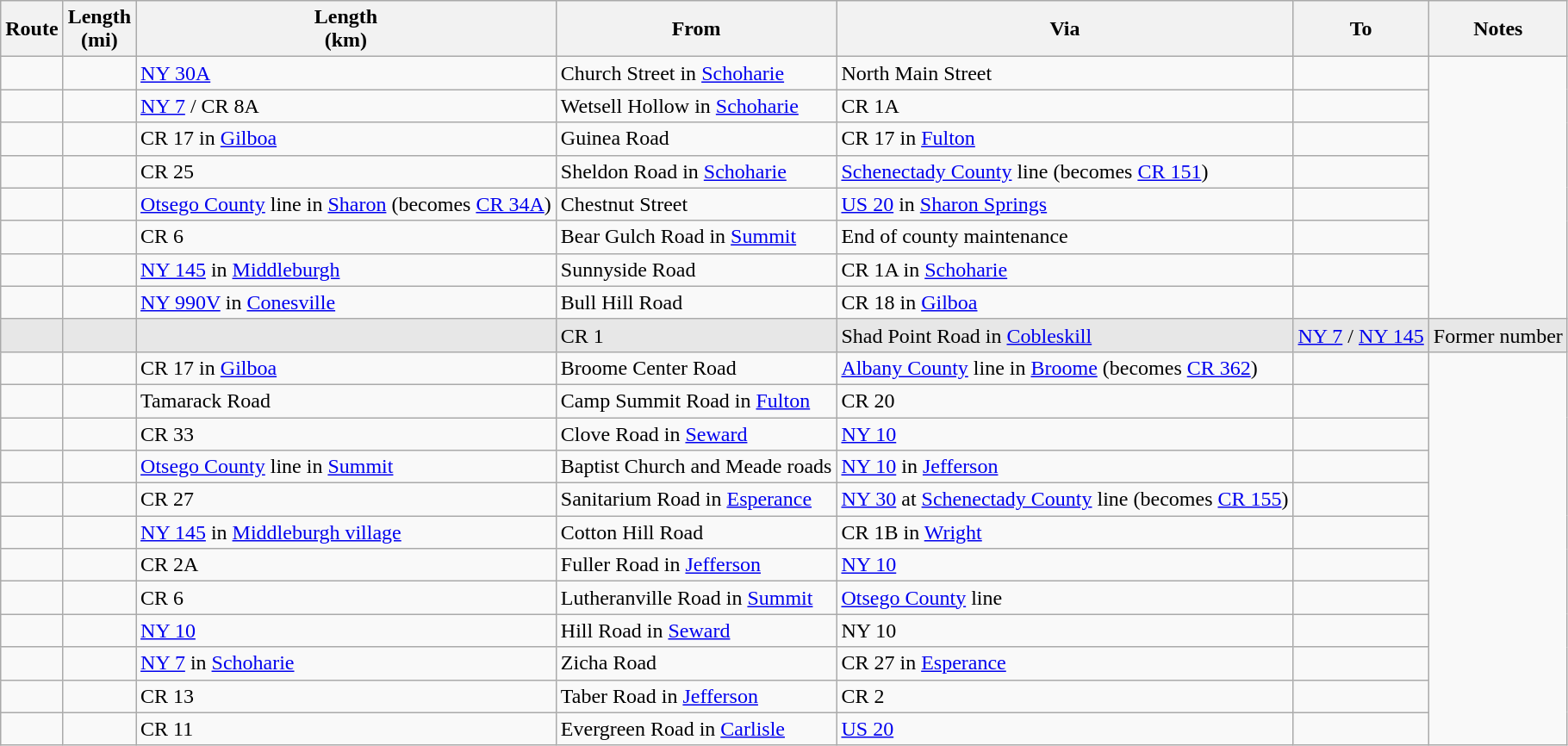<table class="wikitable sortable">
<tr>
<th>Route</th>
<th>Length<br>(mi)</th>
<th>Length<br>(km)</th>
<th class="unsortable">From</th>
<th class="unsortable">Via</th>
<th class="unsortable">To</th>
<th class="unsortable">Notes</th>
</tr>
<tr>
<td id="51"></td>
<td></td>
<td><a href='#'>NY&nbsp;30A</a></td>
<td>Church Street in <a href='#'>Schoharie</a></td>
<td>North Main Street</td>
<td></td>
</tr>
<tr>
<td id="52"></td>
<td></td>
<td><a href='#'>NY&nbsp;7</a> / CR 8A</td>
<td>Wetsell Hollow in <a href='#'>Schoharie</a></td>
<td>CR 1A</td>
<td></td>
</tr>
<tr>
<td id="53"></td>
<td></td>
<td>CR 17 in <a href='#'>Gilboa</a></td>
<td>Guinea Road</td>
<td>CR 17 in <a href='#'>Fulton</a></td>
<td></td>
</tr>
<tr>
<td id="54"></td>
<td></td>
<td>CR 25</td>
<td>Sheldon Road in <a href='#'>Schoharie</a></td>
<td><a href='#'>Schenectady County</a> line (becomes <a href='#'>CR 151</a>)</td>
<td></td>
</tr>
<tr>
<td id="55"></td>
<td></td>
<td><a href='#'>Otsego County</a> line in <a href='#'>Sharon</a> (becomes <a href='#'>CR 34A</a>)</td>
<td>Chestnut Street</td>
<td><a href='#'>US 20</a> in <a href='#'>Sharon Springs</a></td>
<td></td>
</tr>
<tr>
<td id="56"></td>
<td></td>
<td>CR 6</td>
<td>Bear Gulch Road in <a href='#'>Summit</a></td>
<td>End of county maintenance</td>
<td></td>
</tr>
<tr>
<td id="57"></td>
<td></td>
<td><a href='#'>NY&nbsp;145</a> in <a href='#'>Middleburgh</a></td>
<td>Sunnyside Road</td>
<td>CR 1A in <a href='#'>Schoharie</a></td>
<td></td>
</tr>
<tr>
<td id="59"></td>
<td></td>
<td><a href='#'>NY&nbsp;990V</a> in <a href='#'>Conesville</a></td>
<td>Bull Hill Road</td>
<td>CR 18 in <a href='#'>Gilboa</a></td>
<td></td>
</tr>
<tr style="background-color:#e7e7e7">
<td id="60"></td>
<td></td>
<td></td>
<td>CR 1</td>
<td>Shad Point Road in <a href='#'>Cobleskill</a></td>
<td><a href='#'>NY&nbsp;7</a> / <a href='#'>NY&nbsp;145</a></td>
<td>Former number</td>
</tr>
<tr>
<td id="61"></td>
<td></td>
<td>CR 17 in <a href='#'>Gilboa</a></td>
<td>Broome Center Road</td>
<td><a href='#'>Albany County</a> line in <a href='#'>Broome</a> (becomes <a href='#'>CR 362</a>)</td>
<td></td>
</tr>
<tr>
<td id="62"></td>
<td></td>
<td>Tamarack Road</td>
<td>Camp Summit Road in <a href='#'>Fulton</a></td>
<td>CR 20</td>
<td></td>
</tr>
<tr>
<td id="63"></td>
<td></td>
<td>CR 33</td>
<td>Clove Road in <a href='#'>Seward</a></td>
<td><a href='#'>NY&nbsp;10</a></td>
<td></td>
</tr>
<tr>
<td id="64"></td>
<td></td>
<td><a href='#'>Otsego County</a> line in <a href='#'>Summit</a></td>
<td>Baptist Church and Meade roads</td>
<td><a href='#'>NY&nbsp;10</a> in <a href='#'>Jefferson</a></td>
<td></td>
</tr>
<tr>
<td id="65"></td>
<td></td>
<td>CR 27</td>
<td>Sanitarium Road in <a href='#'>Esperance</a></td>
<td><a href='#'>NY&nbsp;30</a> at <a href='#'>Schenectady County</a> line (becomes <a href='#'>CR 155</a>)</td>
<td></td>
</tr>
<tr>
<td id="66"></td>
<td></td>
<td><a href='#'>NY&nbsp;145</a> in <a href='#'>Middleburgh village</a></td>
<td>Cotton Hill Road</td>
<td>CR 1B in <a href='#'>Wright</a></td>
<td></td>
</tr>
<tr>
<td id="67"></td>
<td></td>
<td>CR 2A</td>
<td>Fuller Road in <a href='#'>Jefferson</a></td>
<td><a href='#'>NY&nbsp;10</a></td>
<td></td>
</tr>
<tr>
<td id="68"></td>
<td></td>
<td>CR 6</td>
<td>Lutheranville Road in <a href='#'>Summit</a></td>
<td><a href='#'>Otsego County</a> line</td>
<td></td>
</tr>
<tr>
<td id="69"></td>
<td></td>
<td><a href='#'>NY&nbsp;10</a></td>
<td>Hill Road in <a href='#'>Seward</a></td>
<td>NY 10</td>
<td></td>
</tr>
<tr>
<td id="70"></td>
<td></td>
<td><a href='#'>NY&nbsp;7</a> in <a href='#'>Schoharie</a></td>
<td>Zicha Road</td>
<td>CR 27 in <a href='#'>Esperance</a></td>
<td></td>
</tr>
<tr>
<td id="71"></td>
<td></td>
<td>CR 13</td>
<td>Taber Road in <a href='#'>Jefferson</a></td>
<td>CR 2</td>
<td></td>
</tr>
<tr>
<td id="72"></td>
<td></td>
<td>CR 11</td>
<td>Evergreen Road in <a href='#'>Carlisle</a></td>
<td><a href='#'>US 20</a></td>
<td></td>
</tr>
</table>
